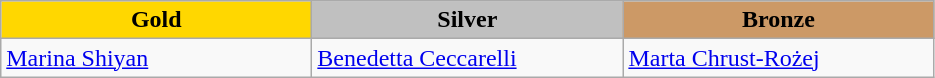<table class="wikitable" style="text-align:left">
<tr align="center">
<td width=200 bgcolor=gold><strong>Gold</strong></td>
<td width=200 bgcolor=silver><strong>Silver</strong></td>
<td width=200 bgcolor=CC9966><strong>Bronze</strong></td>
</tr>
<tr>
<td><a href='#'>Marina Shiyan</a><br><em></em></td>
<td><a href='#'>Benedetta Ceccarelli</a><br><em></em></td>
<td><a href='#'>Marta Chrust-Rożej</a><br><em></em></td>
</tr>
</table>
